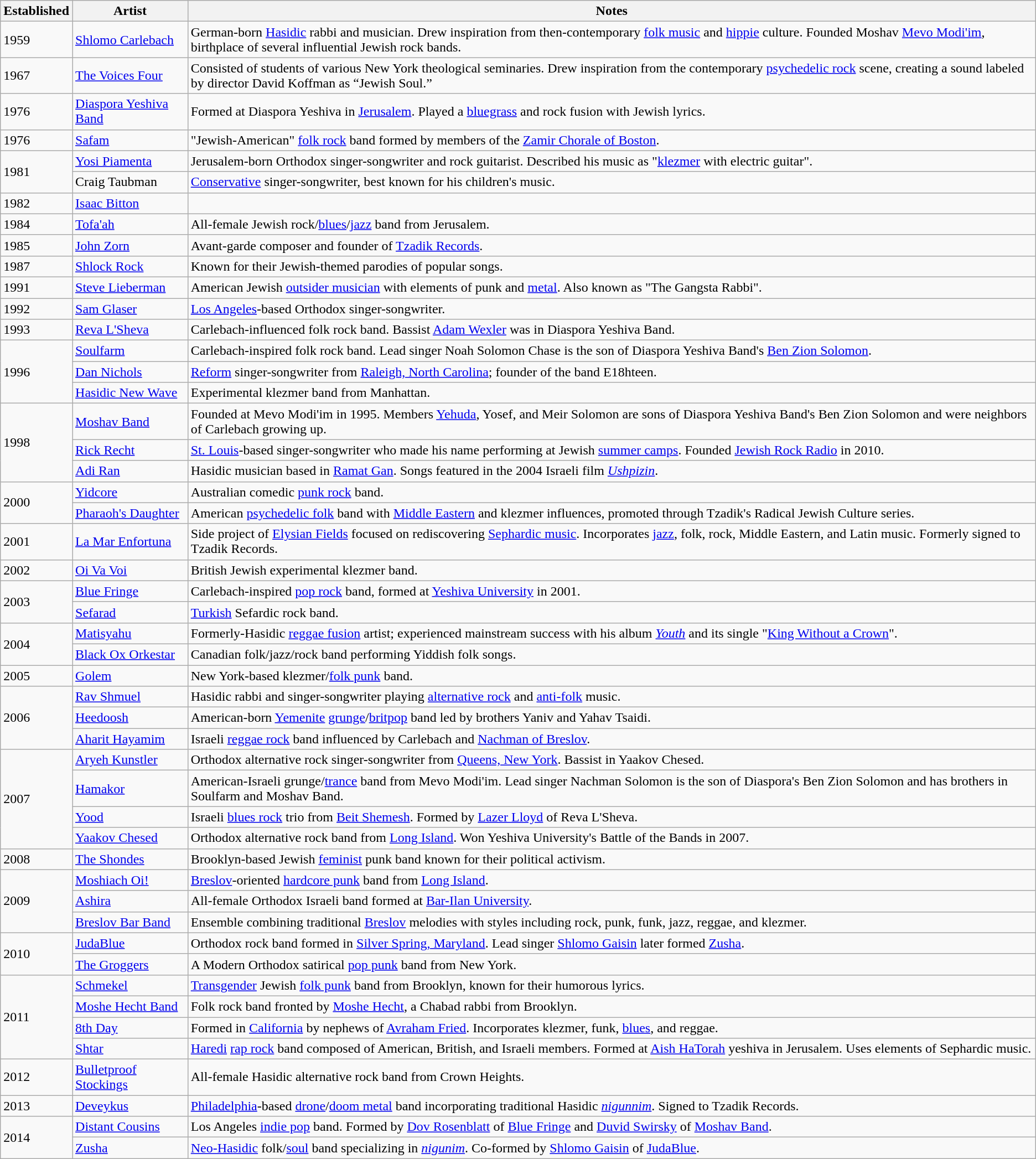<table class="wikitable">
<tr>
<th>Established</th>
<th>Artist</th>
<th>Notes</th>
</tr>
<tr>
<td>1959</td>
<td><a href='#'>Shlomo Carlebach</a></td>
<td>German-born <a href='#'>Hasidic</a> rabbi and musician. Drew inspiration from then-contemporary <a href='#'>folk music</a> and <a href='#'>hippie</a> culture. Founded Moshav <a href='#'>Mevo Modi'im</a>, birthplace of several influential Jewish rock bands.</td>
</tr>
<tr>
<td>1967</td>
<td><a href='#'>The Voices Four</a></td>
<td>Consisted of students of various New York theological seminaries. Drew inspiration from the contemporary <a href='#'>psychedelic rock</a> scene, creating a sound labeled by director David Koffman as “Jewish Soul.”</td>
</tr>
<tr>
<td>1976</td>
<td><a href='#'>Diaspora Yeshiva Band</a></td>
<td>Formed at Diaspora Yeshiva in <a href='#'>Jerusalem</a>. Played a <a href='#'>bluegrass</a> and rock fusion with Jewish lyrics.</td>
</tr>
<tr>
<td>1976</td>
<td><a href='#'>Safam</a></td>
<td>"Jewish-American" <a href='#'>folk rock</a> band formed by members of the <a href='#'>Zamir Chorale of Boston</a>.</td>
</tr>
<tr>
<td rowspan="2">1981</td>
<td><a href='#'>Yosi Piamenta</a></td>
<td>Jerusalem-born Orthodox singer-songwriter and rock guitarist. Described his music as "<a href='#'>klezmer</a> with electric guitar".</td>
</tr>
<tr>
<td>Craig Taubman</td>
<td><a href='#'>Conservative</a> singer-songwriter, best known for his children's music.</td>
</tr>
<tr>
<td>1982</td>
<td><a href='#'>Isaac Bitton</a></td>
<td></td>
</tr>
<tr>
<td>1984</td>
<td><a href='#'>Tofa'ah</a></td>
<td>All-female Jewish rock/<a href='#'>blues</a>/<a href='#'>jazz</a> band from Jerusalem.</td>
</tr>
<tr>
<td>1985</td>
<td><a href='#'>John Zorn</a></td>
<td>Avant-garde composer and founder of <a href='#'>Tzadik Records</a>.</td>
</tr>
<tr>
<td>1987</td>
<td><a href='#'>Shlock Rock</a></td>
<td>Known for their Jewish-themed parodies of popular songs.</td>
</tr>
<tr>
<td>1991</td>
<td><a href='#'>Steve Lieberman</a></td>
<td>American Jewish <a href='#'>outsider musician</a> with elements of punk and <a href='#'>metal</a>. Also known as "The Gangsta Rabbi".</td>
</tr>
<tr>
<td>1992</td>
<td><a href='#'>Sam Glaser</a></td>
<td><a href='#'>Los Angeles</a>-based Orthodox singer-songwriter.</td>
</tr>
<tr>
<td>1993</td>
<td><a href='#'>Reva L'Sheva</a></td>
<td>Carlebach-influenced folk rock band. Bassist <a href='#'>Adam Wexler</a> was in Diaspora Yeshiva Band.</td>
</tr>
<tr>
<td rowspan="3">1996</td>
<td><a href='#'>Soulfarm</a></td>
<td>Carlebach-inspired folk rock band. Lead singer Noah Solomon Chase is the son of Diaspora Yeshiva Band's <a href='#'>Ben Zion Solomon</a>.</td>
</tr>
<tr>
<td><a href='#'>Dan Nichols</a></td>
<td><a href='#'>Reform</a> singer-songwriter from <a href='#'>Raleigh, North Carolina</a>; founder of the band E18hteen.</td>
</tr>
<tr>
<td><a href='#'>Hasidic New Wave</a></td>
<td>Experimental klezmer band from Manhattan.</td>
</tr>
<tr>
<td rowspan="3">1998</td>
<td><a href='#'>Moshav Band</a></td>
<td>Founded at Mevo Modi'im in 1995. Members <a href='#'>Yehuda</a>, Yosef, and Meir Solomon are sons of Diaspora Yeshiva Band's Ben Zion Solomon and were neighbors of Carlebach growing up.</td>
</tr>
<tr>
<td><a href='#'>Rick Recht</a></td>
<td><a href='#'>St. Louis</a>-based singer-songwriter who made his name performing at Jewish <a href='#'>summer camps</a>. Founded <a href='#'>Jewish Rock Radio</a> in 2010.</td>
</tr>
<tr>
<td><a href='#'>Adi Ran</a></td>
<td>Hasidic musician based in <a href='#'>Ramat Gan</a>. Songs featured in the 2004 Israeli film <em><a href='#'>Ushpizin</a></em>.</td>
</tr>
<tr>
<td rowspan="2">2000</td>
<td><a href='#'>Yidcore</a></td>
<td>Australian comedic <a href='#'>punk rock</a> band.</td>
</tr>
<tr>
<td><a href='#'>Pharaoh's Daughter</a></td>
<td>American <a href='#'>psychedelic folk</a> band with <a href='#'>Middle Eastern</a> and klezmer influences, promoted through Tzadik's Radical Jewish Culture series.</td>
</tr>
<tr>
<td>2001</td>
<td><a href='#'>La Mar Enfortuna</a></td>
<td>Side project of <a href='#'>Elysian Fields</a> focused on rediscovering <a href='#'>Sephardic music</a>. Incorporates <a href='#'>jazz</a>, folk, rock, Middle Eastern, and Latin music. Formerly signed to Tzadik Records.</td>
</tr>
<tr>
<td>2002</td>
<td><a href='#'>Oi Va Voi</a></td>
<td>British Jewish experimental klezmer band.</td>
</tr>
<tr>
<td rowspan="2">2003</td>
<td><a href='#'>Blue Fringe</a></td>
<td>Carlebach-inspired <a href='#'>pop rock</a> band, formed at <a href='#'>Yeshiva University</a> in 2001.</td>
</tr>
<tr>
<td><a href='#'>Sefarad</a></td>
<td><a href='#'>Turkish</a> Sefardic rock band.</td>
</tr>
<tr>
<td rowspan="2">2004</td>
<td><a href='#'>Matisyahu</a></td>
<td>Formerly-Hasidic <a href='#'>reggae fusion</a> artist; experienced mainstream success with his album <em><a href='#'>Youth</a></em> and its single "<a href='#'>King Without a Crown</a>".</td>
</tr>
<tr>
<td><a href='#'>Black Ox Orkestar</a></td>
<td>Canadian folk/jazz/rock band performing Yiddish folk songs.</td>
</tr>
<tr>
<td>2005</td>
<td><a href='#'>Golem</a></td>
<td>New York-based klezmer/<a href='#'>folk punk</a> band.</td>
</tr>
<tr>
<td rowspan="3">2006</td>
<td><a href='#'>Rav Shmuel</a></td>
<td>Hasidic rabbi and singer-songwriter playing <a href='#'>alternative rock</a> and <a href='#'>anti-folk</a> music.</td>
</tr>
<tr>
<td><a href='#'>Heedoosh</a></td>
<td>American-born <a href='#'>Yemenite</a> <a href='#'>grunge</a>/<a href='#'>britpop</a> band led by brothers Yaniv and Yahav Tsaidi.</td>
</tr>
<tr>
<td><a href='#'>Aharit Hayamim</a></td>
<td>Israeli <a href='#'>reggae rock</a> band influenced by Carlebach and <a href='#'>Nachman of Breslov</a>.</td>
</tr>
<tr>
<td rowspan="4">2007</td>
<td><a href='#'>Aryeh Kunstler</a></td>
<td>Orthodox alternative rock singer-songwriter from <a href='#'>Queens, New York</a>. Bassist in Yaakov Chesed.</td>
</tr>
<tr>
<td><a href='#'>Hamakor</a></td>
<td>American-Israeli grunge/<a href='#'>trance</a> band from Mevo Modi'im. Lead singer Nachman Solomon is the son of Diaspora's Ben Zion Solomon and has brothers in Soulfarm and Moshav Band.</td>
</tr>
<tr>
<td><a href='#'>Yood</a></td>
<td>Israeli <a href='#'>blues rock</a> trio from <a href='#'>Beit Shemesh</a>. Formed by <a href='#'>Lazer Lloyd</a> of Reva L'Sheva.</td>
</tr>
<tr>
<td><a href='#'>Yaakov Chesed</a></td>
<td>Orthodox alternative rock band from <a href='#'>Long Island</a>. Won Yeshiva University's Battle of the Bands in 2007.</td>
</tr>
<tr>
<td>2008</td>
<td><a href='#'>The Shondes</a></td>
<td>Brooklyn-based Jewish <a href='#'>feminist</a> punk band known for their political activism.</td>
</tr>
<tr>
<td rowspan="3">2009</td>
<td><a href='#'>Moshiach Oi!</a></td>
<td><a href='#'>Breslov</a>-oriented <a href='#'>hardcore punk</a> band from <a href='#'>Long Island</a>.</td>
</tr>
<tr>
<td><a href='#'>Ashira</a></td>
<td>All-female Orthodox Israeli band formed at <a href='#'>Bar-Ilan University</a>.</td>
</tr>
<tr>
<td><a href='#'>Breslov Bar Band</a></td>
<td>Ensemble combining traditional <a href='#'>Breslov</a> melodies with styles including rock, punk, funk, jazz, reggae, and klezmer.</td>
</tr>
<tr>
<td rowspan="2">2010</td>
<td><a href='#'>JudaBlue</a></td>
<td>Orthodox rock band formed in <a href='#'>Silver Spring, Maryland</a>. Lead singer <a href='#'>Shlomo Gaisin</a> later formed <a href='#'>Zusha</a>.</td>
</tr>
<tr>
<td><a href='#'>The Groggers</a></td>
<td>A Modern Orthodox satirical <a href='#'>pop punk</a> band from New York.</td>
</tr>
<tr>
<td rowspan="4">2011</td>
<td><a href='#'>Schmekel</a></td>
<td><a href='#'>Transgender</a> Jewish <a href='#'>folk punk</a> band from Brooklyn, known for their humorous lyrics.</td>
</tr>
<tr>
<td><a href='#'>Moshe Hecht Band</a></td>
<td>Folk rock band fronted by <a href='#'>Moshe Hecht</a>, a Chabad rabbi from Brooklyn.</td>
</tr>
<tr>
<td><a href='#'>8th Day</a></td>
<td>Formed in <a href='#'>California</a> by nephews of <a href='#'>Avraham Fried</a>. Incorporates klezmer, funk, <a href='#'>blues</a>, and reggae.</td>
</tr>
<tr>
<td><a href='#'>Shtar</a></td>
<td><a href='#'>Haredi</a> <a href='#'>rap rock</a> band composed of American, British, and Israeli members. Formed at <a href='#'>Aish HaTorah</a> yeshiva in Jerusalem. Uses elements of Sephardic music.</td>
</tr>
<tr>
<td>2012</td>
<td><a href='#'>Bulletproof Stockings</a></td>
<td>All-female Hasidic alternative rock band from Crown Heights.</td>
</tr>
<tr>
<td>2013</td>
<td><a href='#'>Deveykus</a></td>
<td><a href='#'>Philadelphia</a>-based <a href='#'>drone</a>/<a href='#'>doom metal</a> band incorporating traditional Hasidic <em><a href='#'>nigunnim</a></em>. Signed to Tzadik Records.</td>
</tr>
<tr>
<td rowspan="2">2014</td>
<td><a href='#'>Distant Cousins</a></td>
<td>Los Angeles <a href='#'>indie pop</a> band. Formed by <a href='#'>Dov Rosenblatt</a> of <a href='#'>Blue Fringe</a> and <a href='#'>Duvid Swirsky</a> of <a href='#'>Moshav Band</a>.</td>
</tr>
<tr>
<td><a href='#'>Zusha</a></td>
<td><a href='#'>Neo-Hasidic</a> folk/<a href='#'>soul</a> band specializing in <em><a href='#'>nigunim</a></em>. Co-formed by <a href='#'>Shlomo Gaisin</a> of <a href='#'>JudaBlue</a>.</td>
</tr>
</table>
